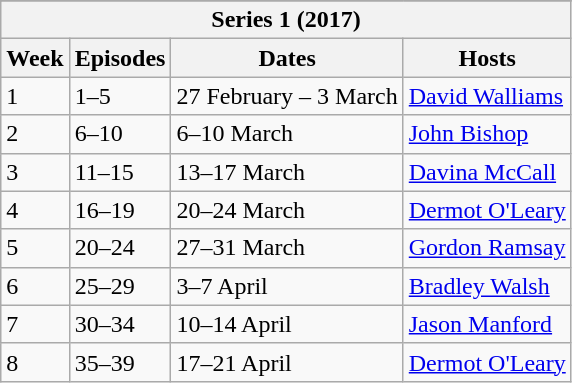<table class="wikitable">
<tr>
</tr>
<tr style="background:#b0c4de; text-align:center;">
</tr>
<tr>
<th colspan="4">Series 1 (2017)</th>
</tr>
<tr>
<th>Week</th>
<th>Episodes</th>
<th>Dates</th>
<th>Hosts</th>
</tr>
<tr>
<td>1</td>
<td>1–5</td>
<td>27 February – 3 March</td>
<td><a href='#'>David Walliams</a></td>
</tr>
<tr>
<td>2</td>
<td>6–10</td>
<td>6–10 March</td>
<td><a href='#'>John Bishop</a></td>
</tr>
<tr>
<td>3</td>
<td>11–15</td>
<td>13–17 March</td>
<td><a href='#'>Davina McCall</a></td>
</tr>
<tr>
<td>4</td>
<td>16–19</td>
<td>20–24 March</td>
<td><a href='#'>Dermot O'Leary</a></td>
</tr>
<tr>
<td>5</td>
<td>20–24</td>
<td>27–31 March</td>
<td><a href='#'>Gordon Ramsay</a></td>
</tr>
<tr>
<td>6</td>
<td>25–29</td>
<td>3–7 April</td>
<td><a href='#'>Bradley Walsh</a></td>
</tr>
<tr>
<td>7</td>
<td>30–34</td>
<td>10–14 April</td>
<td><a href='#'>Jason Manford</a></td>
</tr>
<tr>
<td>8</td>
<td>35–39</td>
<td>17–21 April</td>
<td><a href='#'>Dermot O'Leary</a></td>
</tr>
</table>
